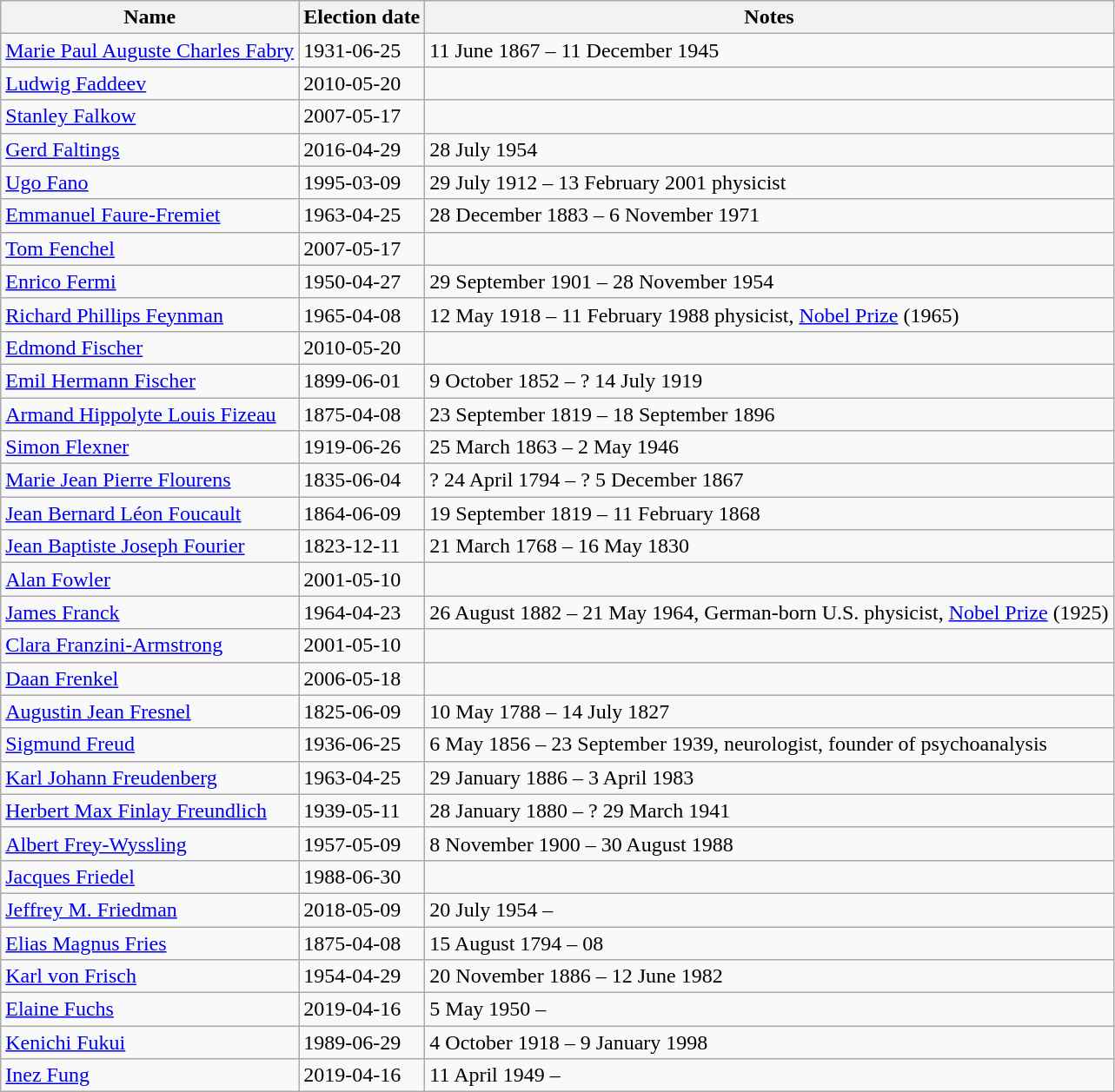<table class="wikitable sortable">
<tr>
<th>Name</th>
<th>Election date</th>
<th class="unsortable">Notes</th>
</tr>
<tr>
<td><a href='#'>Marie Paul Auguste Charles Fabry</a></td>
<td>1931-06-25</td>
<td>11 June 1867 – 11 December 1945</td>
</tr>
<tr>
<td><a href='#'>Ludwig Faddeev</a></td>
<td>2010-05-20</td>
<td></td>
</tr>
<tr>
<td><a href='#'>Stanley Falkow</a></td>
<td>2007-05-17</td>
<td></td>
</tr>
<tr>
<td><a href='#'>Gerd Faltings</a></td>
<td>2016-04-29</td>
<td>28 July 1954</td>
</tr>
<tr>
<td><a href='#'>Ugo Fano</a></td>
<td>1995-03-09</td>
<td>29 July 1912 – 13 February 2001  physicist</td>
</tr>
<tr>
<td><a href='#'>Emmanuel Faure-Fremiet</a></td>
<td>1963-04-25</td>
<td>28 December 1883 – 6 November 1971</td>
</tr>
<tr>
<td><a href='#'>Tom Fenchel</a></td>
<td>2007-05-17</td>
<td></td>
</tr>
<tr>
<td><a href='#'>Enrico Fermi</a></td>
<td>1950-04-27</td>
<td>29 September 1901 – 28 November 1954</td>
</tr>
<tr>
<td><a href='#'>Richard Phillips Feynman</a></td>
<td>1965-04-08</td>
<td>12 May 1918 – 11 February 1988  physicist, <a href='#'>Nobel Prize</a> (1965)</td>
</tr>
<tr>
<td><a href='#'>Edmond Fischer</a></td>
<td>2010-05-20</td>
<td></td>
</tr>
<tr>
<td><a href='#'>Emil Hermann Fischer</a></td>
<td>1899-06-01</td>
<td>9 October 1852 – ? 14 July 1919</td>
</tr>
<tr>
<td><a href='#'>Armand Hippolyte Louis Fizeau</a></td>
<td>1875-04-08</td>
<td>23 September 1819 – 18 September 1896</td>
</tr>
<tr>
<td><a href='#'>Simon Flexner</a></td>
<td>1919-06-26</td>
<td>25 March 1863 – 2 May 1946</td>
</tr>
<tr>
<td><a href='#'>Marie Jean Pierre Flourens</a></td>
<td>1835-06-04</td>
<td>? 24 April 1794 – ? 5 December 1867</td>
</tr>
<tr>
<td><a href='#'>Jean Bernard Léon Foucault</a></td>
<td>1864-06-09</td>
<td>19 September 1819 – 11 February 1868</td>
</tr>
<tr>
<td><a href='#'>Jean Baptiste Joseph Fourier</a></td>
<td>1823-12-11</td>
<td>21 March 1768 – 16 May 1830</td>
</tr>
<tr>
<td><a href='#'>Alan Fowler</a></td>
<td>2001-05-10</td>
<td></td>
</tr>
<tr>
<td><a href='#'>James Franck</a></td>
<td>1964-04-23</td>
<td>26 August 1882 – 21 May 1964, German-born U.S. physicist, <a href='#'>Nobel Prize</a> (1925)</td>
</tr>
<tr>
<td><a href='#'>Clara Franzini-Armstrong</a></td>
<td>2001-05-10</td>
<td></td>
</tr>
<tr>
<td><a href='#'>Daan Frenkel</a></td>
<td>2006-05-18</td>
<td></td>
</tr>
<tr>
<td><a href='#'>Augustin Jean Fresnel</a></td>
<td>1825-06-09</td>
<td>10 May 1788 – 14 July 1827</td>
</tr>
<tr>
<td><a href='#'>Sigmund Freud</a></td>
<td>1936-06-25</td>
<td>6 May 1856 – 23 September 1939, neurologist, founder of psychoanalysis</td>
</tr>
<tr>
<td><a href='#'>Karl Johann Freudenberg</a></td>
<td>1963-04-25</td>
<td>29 January 1886 – 3 April 1983</td>
</tr>
<tr>
<td><a href='#'>Herbert Max Finlay Freundlich</a></td>
<td>1939-05-11</td>
<td>28 January 1880 – ? 29 March 1941</td>
</tr>
<tr>
<td><a href='#'>Albert Frey-Wyssling</a></td>
<td>1957-05-09</td>
<td>8 November 1900 – 30 August 1988</td>
</tr>
<tr>
<td><a href='#'>Jacques Friedel</a></td>
<td>1988-06-30</td>
<td></td>
</tr>
<tr>
<td><a href='#'>Jeffrey M. Friedman</a></td>
<td>2018-05-09</td>
<td>20 July 1954 –</td>
</tr>
<tr>
<td><a href='#'>Elias Magnus Fries</a></td>
<td>1875-04-08</td>
<td>15 August 1794 – 08</td>
</tr>
<tr>
<td><a href='#'>Karl von Frisch</a></td>
<td>1954-04-29</td>
<td>20 November 1886 – 12 June 1982</td>
</tr>
<tr>
<td><a href='#'>Elaine Fuchs</a></td>
<td>2019-04-16</td>
<td>5 May 1950 –</td>
</tr>
<tr>
<td><a href='#'>Kenichi Fukui</a></td>
<td>1989-06-29</td>
<td>4 October 1918 – 9 January 1998</td>
</tr>
<tr>
<td><a href='#'>Inez Fung</a></td>
<td>2019-04-16</td>
<td>11  April 1949 –</td>
</tr>
</table>
